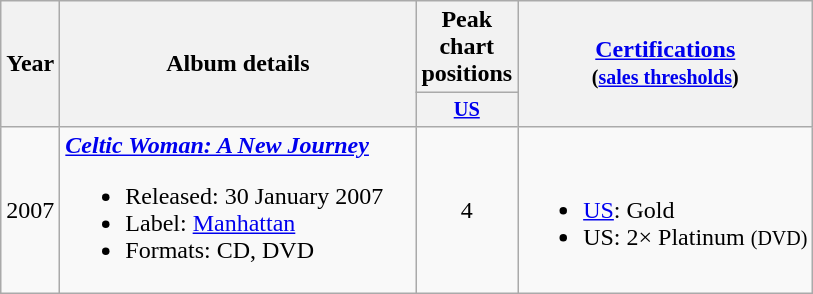<table class="wikitable" style="text-align:center;">
<tr>
<th rowspan="2">Year</th>
<th rowspan="2" style="width:230px;">Album details</th>
<th>Peak chart positions</th>
<th rowspan="2"><a href='#'>Certifications</a><br><small>(<a href='#'>sales thresholds</a>)</small></th>
</tr>
<tr>
<th style="width:3em;font-size:85%"><a href='#'>US</a></th>
</tr>
<tr>
<td>2007</td>
<td align=left><strong><em><a href='#'>Celtic Woman: A New Journey</a></em></strong><br><ul><li>Released: 30 January 2007</li><li>Label: <a href='#'>Manhattan</a></li><li>Formats: CD, DVD</li></ul></td>
<td>4</td>
<td align=left><br><ul><li><a href='#'>US</a>: Gold</li><li>US: 2× Platinum <small>(DVD)</small></li></ul></td>
</tr>
</table>
